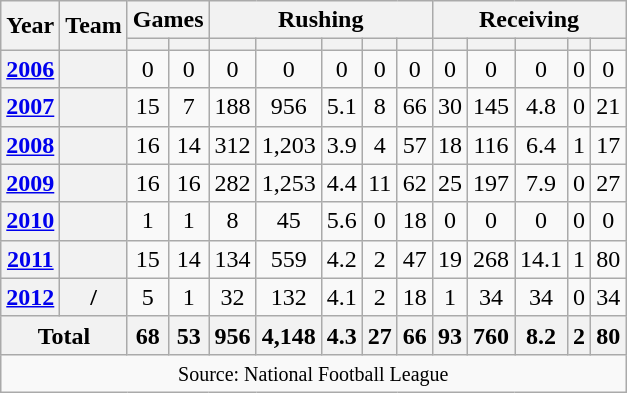<table class="wikitable" style="text-align: center;">
<tr>
<th rowspan=2>Year</th>
<th rowspan=2>Team</th>
<th colspan=2>Games</th>
<th colspan=5>Rushing</th>
<th colspan=5>Receiving</th>
</tr>
<tr>
<th></th>
<th></th>
<th></th>
<th></th>
<th></th>
<th></th>
<th></th>
<th></th>
<th></th>
<th></th>
<th></th>
<th></th>
</tr>
<tr>
<th><a href='#'>2006</a></th>
<th><a href='#'></a></th>
<td>0</td>
<td>0</td>
<td>0</td>
<td>0</td>
<td>0</td>
<td>0</td>
<td>0</td>
<td>0</td>
<td>0</td>
<td>0</td>
<td>0</td>
<td>0</td>
</tr>
<tr>
<th><a href='#'>2007</a></th>
<th><a href='#'></a></th>
<td>15</td>
<td>7</td>
<td>188</td>
<td>956</td>
<td>5.1</td>
<td>8</td>
<td>66</td>
<td>30</td>
<td>145</td>
<td>4.8</td>
<td>0</td>
<td>21</td>
</tr>
<tr>
<th><a href='#'>2008</a></th>
<th><a href='#'></a></th>
<td>16</td>
<td>14</td>
<td>312</td>
<td>1,203</td>
<td>3.9</td>
<td>4</td>
<td>57</td>
<td>18</td>
<td>116</td>
<td>6.4</td>
<td>1</td>
<td>17</td>
</tr>
<tr>
<th><a href='#'>2009</a></th>
<th><a href='#'></a></th>
<td>16</td>
<td>16</td>
<td>282</td>
<td>1,253</td>
<td>4.4</td>
<td>11</td>
<td>62</td>
<td>25</td>
<td>197</td>
<td>7.9</td>
<td>0</td>
<td>27</td>
</tr>
<tr>
<th><a href='#'>2010</a></th>
<th><a href='#'></a></th>
<td>1</td>
<td>1</td>
<td>8</td>
<td>45</td>
<td>5.6</td>
<td>0</td>
<td>18</td>
<td>0</td>
<td>0</td>
<td>0</td>
<td>0</td>
<td>0</td>
</tr>
<tr>
<th><a href='#'>2011</a></th>
<th><a href='#'></a></th>
<td>15</td>
<td>14</td>
<td>134</td>
<td>559</td>
<td>4.2</td>
<td>2</td>
<td>47</td>
<td>19</td>
<td>268</td>
<td>14.1</td>
<td>1</td>
<td>80</td>
</tr>
<tr>
<th><a href='#'>2012</a></th>
<th><a href='#'></a>/<a href='#'></a></th>
<td>5</td>
<td>1</td>
<td>32</td>
<td>132</td>
<td>4.1</td>
<td>2</td>
<td>18</td>
<td>1</td>
<td>34</td>
<td>34</td>
<td>0</td>
<td>34</td>
</tr>
<tr>
<th colspan=2>Total</th>
<th>68</th>
<th>53</th>
<th>956</th>
<th>4,148</th>
<th>4.3</th>
<th>27</th>
<th>66</th>
<th>93</th>
<th>760</th>
<th>8.2</th>
<th>2</th>
<th>80</th>
</tr>
<tr>
<td colspan=14><small>Source: National Football League</small></td>
</tr>
</table>
